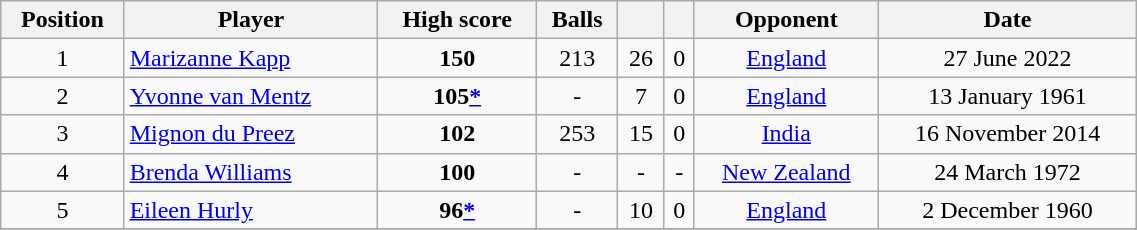<table class="wikitable" style="text-align: center; width:60%">
<tr>
<th>Position</th>
<th>Player</th>
<th>High score</th>
<th>Balls</th>
<th></th>
<th></th>
<th>Opponent</th>
<th>Date</th>
</tr>
<tr>
<td>1</td>
<td align="left"><a href='#'>Marizanne Kapp</a></td>
<td><strong>150</strong></td>
<td>213</td>
<td>26</td>
<td>0</td>
<td><a href='#'>England</a></td>
<td>27 June 2022</td>
</tr>
<tr>
<td>2</td>
<td align="left"><a href='#'>Yvonne van Mentz</a></td>
<td><strong>105<a href='#'>*</a></strong></td>
<td>-</td>
<td>7</td>
<td>0</td>
<td><a href='#'>England</a></td>
<td>13 January 1961</td>
</tr>
<tr>
<td>3</td>
<td align="left"><a href='#'>Mignon du Preez</a></td>
<td><strong>102</strong></td>
<td>253</td>
<td>15</td>
<td>0</td>
<td><a href='#'>India</a></td>
<td>16 November 2014</td>
</tr>
<tr>
<td>4</td>
<td align="left"><a href='#'>Brenda Williams</a></td>
<td><strong>100</strong></td>
<td>-</td>
<td>-</td>
<td>-</td>
<td><a href='#'>New Zealand</a></td>
<td>24 March 1972</td>
</tr>
<tr>
<td>5</td>
<td align="left"><a href='#'>Eileen Hurly</a></td>
<td><strong>96<a href='#'>*</a></strong></td>
<td>-</td>
<td>10</td>
<td>0</td>
<td><a href='#'>England</a></td>
<td>2 December 1960</td>
</tr>
<tr>
</tr>
</table>
